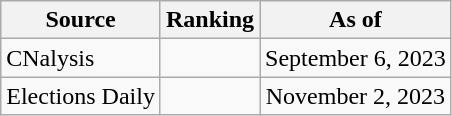<table class="wikitable" style="text-align:center">
<tr>
<th>Source</th>
<th>Ranking</th>
<th>As of</th>
</tr>
<tr>
<td align=left>CNalysis</td>
<td></td>
<td>September 6, 2023</td>
</tr>
<tr>
<td align=left>Elections Daily</td>
<td></td>
<td>November 2, 2023</td>
</tr>
</table>
